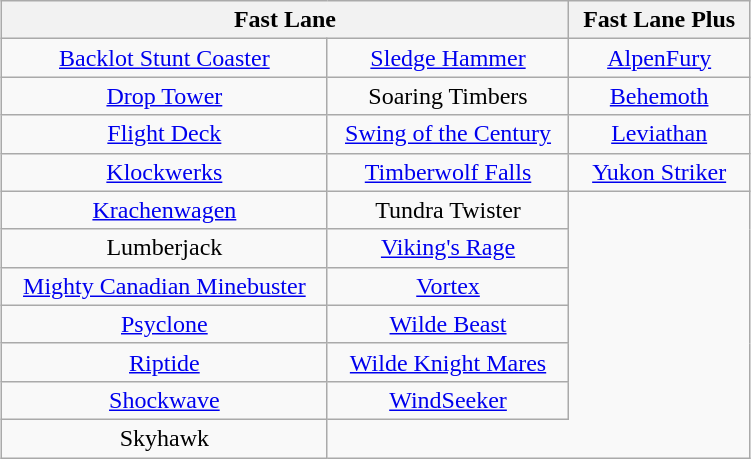<table class="wikitable" style="margin-left: 75px; width:500px; text-align: center">
<tr>
<th colspan="2">Fast Lane</th>
<th>Fast Lane Plus</th>
</tr>
<tr>
<td><a href='#'>Backlot Stunt Coaster</a></td>
<td><a href='#'>Sledge Hammer</a></td>
<td><a href='#'>AlpenFury</a></td>
</tr>
<tr>
<td><a href='#'>Drop Tower</a></td>
<td>Soaring Timbers</td>
<td><a href='#'>Behemoth</a></td>
</tr>
<tr>
<td><a href='#'>Flight Deck</a></td>
<td><a href='#'>Swing of the Century</a></td>
<td><a href='#'>Leviathan</a></td>
</tr>
<tr>
<td><a href='#'>Klockwerks</a></td>
<td><a href='#'>Timberwolf Falls</a></td>
<td><a href='#'>Yukon Striker</a></td>
</tr>
<tr>
<td><a href='#'>Krachenwagen</a></td>
<td>Tundra Twister</td>
</tr>
<tr>
<td>Lumberjack</td>
<td><a href='#'>Viking's Rage</a></td>
</tr>
<tr>
<td><a href='#'>Mighty Canadian Minebuster</a></td>
<td><a href='#'>Vortex</a></td>
</tr>
<tr>
<td><a href='#'>Psyclone</a></td>
<td><a href='#'>Wilde Beast</a></td>
</tr>
<tr>
<td><a href='#'>Riptide</a></td>
<td><a href='#'>Wilde Knight Mares</a></td>
</tr>
<tr>
<td><a href='#'>Shockwave</a></td>
<td><a href='#'>WindSeeker</a></td>
</tr>
<tr>
<td>Skyhawk</td>
</tr>
</table>
